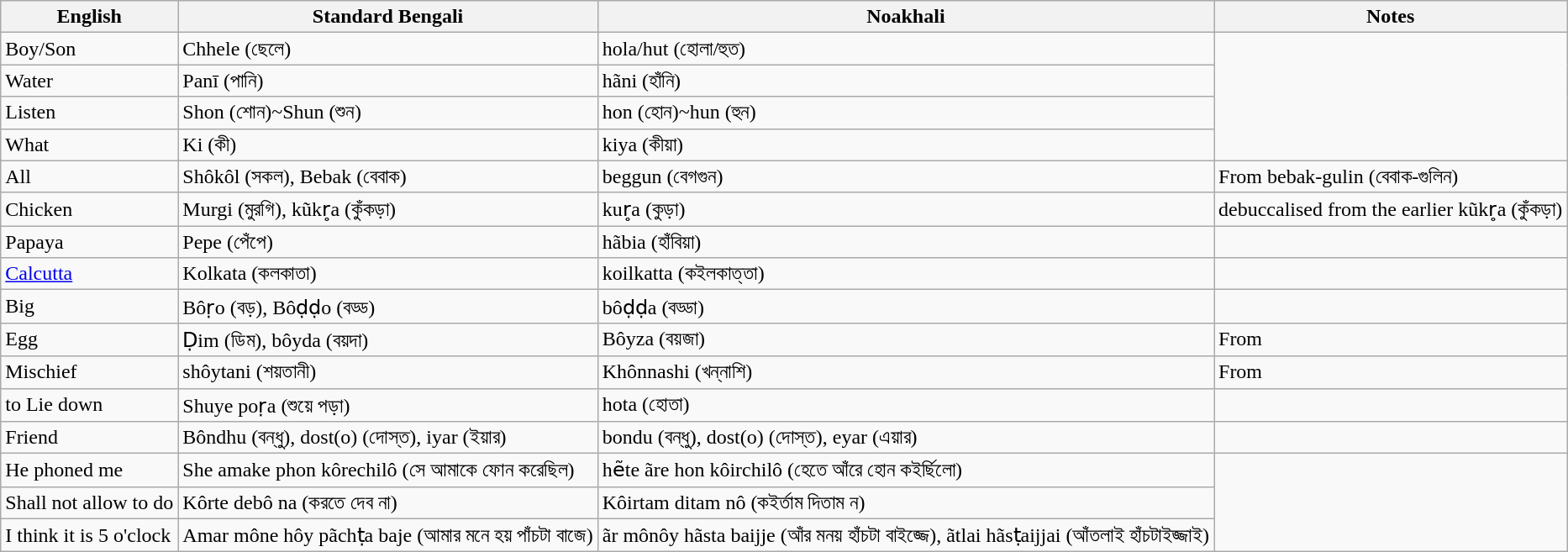<table class="wikitable">
<tr>
<th>English</th>
<th>Standard Bengali</th>
<th>Noakhali</th>
<th>Notes</th>
</tr>
<tr>
<td>Boy/Son</td>
<td>Chhele (ছেলে)</td>
<td>hola/hut (হোলা/হুত)</td>
</tr>
<tr>
<td>Water</td>
<td>Panī (পানি)</td>
<td>hãni (হাঁনি)</td>
</tr>
<tr>
<td>Listen</td>
<td>Shon (শোন)~Shun (শুন)</td>
<td>hon (হোন)~hun (হুন)</td>
</tr>
<tr>
<td>What</td>
<td>Ki (কী)</td>
<td>kiya (কীয়া)</td>
</tr>
<tr>
<td>All</td>
<td>Shôkôl (সকল), Bebak (বেবাক)</td>
<td>beggun (বেগগুন)</td>
<td>From bebak-gulin (বেবাক-গুলিন)</td>
</tr>
<tr>
<td>Chicken</td>
<td>Murgi (মুরগি), kũkr̥a (কুঁকড়া)</td>
<td>kur̥a (কুড়া)</td>
<td>debuccalised from the earlier kũkr̥a (কুঁকড়া)</td>
</tr>
<tr>
<td>Papaya</td>
<td>Pepe (পেঁপে)</td>
<td>hãbia (হাঁবিয়া)</td>
<td></td>
</tr>
<tr>
<td><a href='#'>Calcutta</a></td>
<td>Kolkata (কলকাতা)</td>
<td>koilkatta (কইলকাত্তা)</td>
<td></td>
</tr>
<tr>
<td>Big</td>
<td>Bôṛo (বড়), Bôḍḍo (বড্ড)</td>
<td>bôḍḍa (বড্ডা)</td>
</tr>
<tr>
<td>Egg</td>
<td>Ḍim (ডিম), bôyda (বয়দা)</td>
<td>Bôyza (বয়জা)</td>
<td>From </td>
</tr>
<tr>
<td>Mischief</td>
<td>shôytani (শয়তানী)</td>
<td>Khônnashi (খন্নাশি)</td>
<td>From </td>
</tr>
<tr>
<td>to Lie down</td>
<td>Shuye poṛa (শুয়ে পড়া)</td>
<td>hota (হোতা)</td>
</tr>
<tr>
<td>Friend</td>
<td>Bôndhu (বন্ধু), dost(o) (দোস্ত), iyar (ইয়ার)</td>
<td>bondu (বন্ধু), dost(o) (দোস্ত), eyar (এয়ার)</td>
<td></td>
</tr>
<tr>
<td>He phoned me</td>
<td>She amake phon kôrechilô (সে আমাকে ফোন করেছিল)</td>
<td>hẽte ãre hon kôirchilô (হেতে আঁরে হোন কইর্ছিলো)</td>
</tr>
<tr>
<td>Shall not allow to do</td>
<td>Kôrte debô na (করতে দেব না)</td>
<td>Kôirtam ditam nô (কইর্তাম দিতাম ন)</td>
</tr>
<tr>
<td>I think it is 5 o'clock</td>
<td>Amar mône hôy pãchṭa baje (আমার মনে হয় পাঁচটা বাজে)</td>
<td>ãr mônôy hãsta baijje (আঁর মনয় হাঁচটা বাইজ্জে), ãtlai hãsṭaijjai (আঁতলাই হাঁচটাইজ্জাই)</td>
</tr>
</table>
